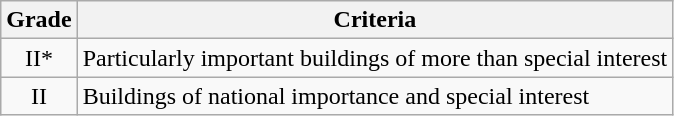<table class="wikitable">
<tr>
<th>Grade</th>
<th>Criteria</th>
</tr>
<tr>
<td align="center" >II*</td>
<td>Particularly important buildings of more than special interest</td>
</tr>
<tr>
<td align="center" >II</td>
<td>Buildings of national importance and special interest</td>
</tr>
</table>
